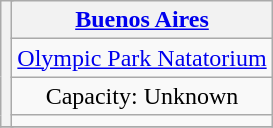<table class="wikitable" style="text-align:center">
<tr>
<th rowspan="4" colspan="2"></th>
<th><a href='#'>Buenos Aires</a></th>
</tr>
<tr>
<td><a href='#'>Olympic Park Natatorium</a></td>
</tr>
<tr>
<td>Capacity: Unknown</td>
</tr>
<tr>
<td></td>
</tr>
<tr>
</tr>
</table>
